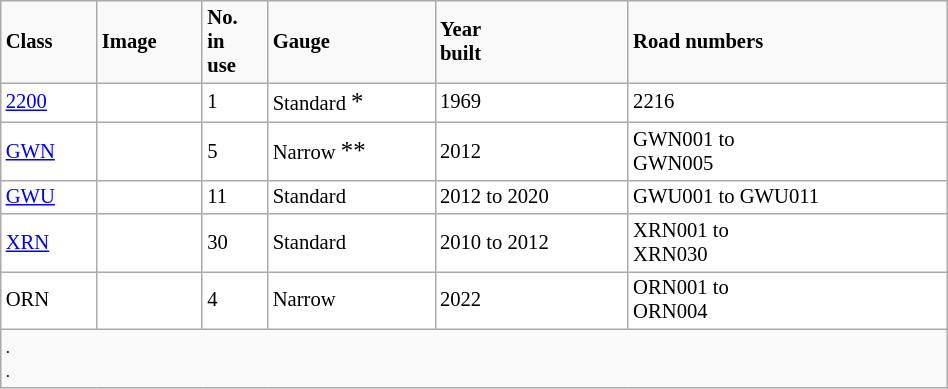<table class="wikitable sortable" style="background:#f9f9f9; width:50%; font-size: 86%">
<tr>
<td><strong>Class</strong></td>
<td><strong>Image</strong></td>
<td><strong>No. <br>in<br>use</strong></td>
<td><strong>Gauge</strong></td>
<td><strong>Year<br>built</strong></td>
<td><strong>Road numbers</strong></td>
</tr>
<tr bgcolor="#FFFFFF">
<td><a href='#'>2200</a></td>
<td></td>
<td>1</td>
<td>Standard <big>*</big></td>
<td>1969</td>
<td>2216</td>
</tr>
<tr bgcolor="#FFFFFF">
<td><a href='#'>GWN</a></td>
<td></td>
<td>5</td>
<td>Narrow <big>**</big></td>
<td>2012</td>
<td>GWN001 to<br>GWN005</td>
</tr>
<tr bgcolor="#FFFFFF">
<td><a href='#'>GWU</a></td>
<td></td>
<td>11</td>
<td>Standard</td>
<td>2012 to 2020</td>
<td>GWU001 to GWU011</td>
</tr>
<tr bgcolor="#FFFFFF">
<td><a href='#'>XRN</a></td>
<td></td>
<td>30</td>
<td>Standard</td>
<td>2010 to 2012</td>
<td>XRN001 to<br>XRN030</td>
</tr>
<tr bgcolor="#FFFFFF">
<td>ORN</td>
<td></td>
<td>4</td>
<td>Narrow</td>
<td>2022</td>
<td>ORN001 to<br>ORN004</td>
</tr>
<tr>
<td colspan="6"></big><small>.</small><br></big> <small>.</small></td>
</tr>
</table>
